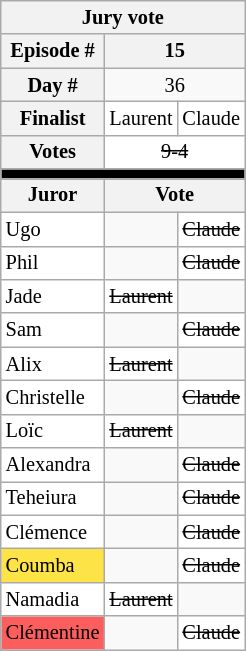<table class="wikitable" style="font-size:85%; text-align:center; white-space: nowrap">
<tr>
<th colspan="3">Jury vote</th>
</tr>
<tr>
<th>Episode #</th>
<th colspan="2">15</th>
</tr>
<tr>
<th>Day #</th>
<td colspan="2">36</td>
</tr>
<tr>
<th>Finalist</th>
<td style="background:white; color:black;">Laurent</td>
<td style="background:white; color:black;">Claude</td>
</tr>
<tr>
<th>Votes</th>
<td colspan="2" style="background:white; color:black;"><s>9-4</s></td>
</tr>
<tr>
<td colspan="3" style="background:black;"></td>
</tr>
<tr>
<th>Juror</th>
<th colspan="2">Vote</th>
</tr>
<tr>
<td align="left" style="background:white; color:black;">Ugo</td>
<td></td>
<td style="background:white; color:black;"><s>Claude</s></td>
</tr>
<tr>
<td align="left" style="background:white; color:black;">Phil</td>
<td></td>
<td style="background:white; color:black;"><s>Claude</s></td>
</tr>
<tr>
<td align="left" style="background:white; color:black;">Jade</td>
<td style="background:white; color:black;"><s>Laurent</s></td>
<td></td>
</tr>
<tr>
<td align="left" style="background:white; color:black;">Sam</td>
<td></td>
<td style="background:white; color:black;"><s>Claude</s></td>
</tr>
<tr>
<td align="left" style="background:white; color:black;">Alix</td>
<td style="background:white; color:black;"><s>Laurent</s></td>
<td></td>
</tr>
<tr>
<td align="left" style="background:white; color:black;">Christelle</td>
<td></td>
<td style="background:white; color:black;"><s>Claude</s></td>
</tr>
<tr>
<td align="left" style="background:white; color:black;">Loïc</td>
<td style="background:white; color:black;"><s>Laurent</s></td>
<td></td>
</tr>
<tr>
<td align="left" style="background:white; color:black;">Alexandra</td>
<td></td>
<td style="background:white; color:black;"><s>Claude</s></td>
</tr>
<tr>
<td align="left" style="background:white; color:black;">Teheiura</td>
<td></td>
<td style="background:white; color:black;"><s>Claude</s></td>
</tr>
<tr>
<td align="left" style="background:white; color:black;">Clémence</td>
<td></td>
<td style="background:white; color:black;"><s>Claude</s></td>
</tr>
<tr>
<td align="left" bgcolor="#fee347">Coumba</td>
<td></td>
<td style="background:white; color:black;"><s>Claude</s></td>
</tr>
<tr>
<td align="left" style="background:white; color:black;">Namadia</td>
<td style="background:white; color:black;"><s>Laurent</s></td>
<td></td>
</tr>
<tr>
<td bgcolor="#fc5d5d">Clémentine</td>
<td></td>
<td style="background:white; color:black;"><s>Claude</s></td>
</tr>
</table>
